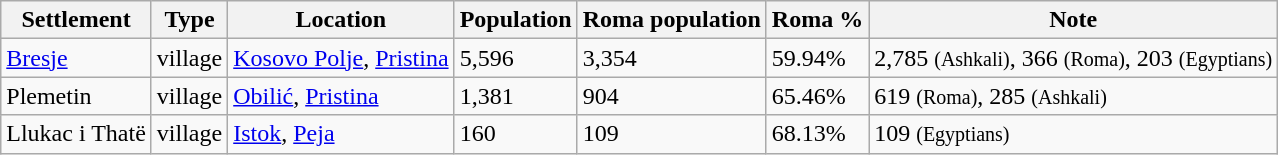<table class="wikitable">
<tr>
<th>Settlement</th>
<th>Type</th>
<th>Location</th>
<th>Population</th>
<th>Roma population</th>
<th>Roma %</th>
<th>Note</th>
</tr>
<tr>
<td><a href='#'>Bresje</a></td>
<td>village</td>
<td><a href='#'>Kosovo Polje</a>, <a href='#'>Pristina</a></td>
<td>5,596</td>
<td>3,354</td>
<td>59.94%</td>
<td>2,785 <small>(Ashkali)</small>, 366 <small>(Roma)</small>, 203 <small>(Egyptians)</small></td>
</tr>
<tr>
<td>Plemetin</td>
<td>village</td>
<td><a href='#'>Obilić</a>, <a href='#'>Pristina</a></td>
<td>1,381</td>
<td>904</td>
<td>65.46%</td>
<td>619 <small>(Roma)</small>, 285 <small>(Ashkali)</small></td>
</tr>
<tr>
<td>Llukac i Thatë</td>
<td>village</td>
<td><a href='#'>Istok</a>, <a href='#'>Peja</a></td>
<td>160</td>
<td>109</td>
<td>68.13%</td>
<td>109 <small>(Egyptians)</small></td>
</tr>
</table>
